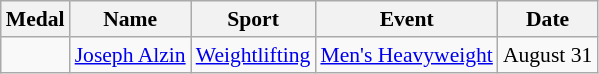<table class=wikitable style="font-size:90%">
<tr>
<th>Medal</th>
<th>Name</th>
<th>Sport</th>
<th>Event</th>
<th>Date</th>
</tr>
<tr>
<td></td>
<td><a href='#'>Joseph Alzin</a></td>
<td><a href='#'>Weightlifting</a></td>
<td><a href='#'>Men's Heavyweight</a></td>
<td>August 31</td>
</tr>
</table>
